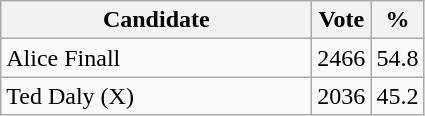<table class="wikitable">
<tr>
<th bgcolor="#DDDDFF" width="200px">Candidate</th>
<th bgcolor="#DDDDFF">Vote</th>
<th bgcolor="#DDDDFF">%</th>
</tr>
<tr>
<td>Alice Finall</td>
<td>2466</td>
<td>54.8</td>
</tr>
<tr>
<td>Ted Daly (X)</td>
<td>2036</td>
<td>45.2</td>
</tr>
</table>
